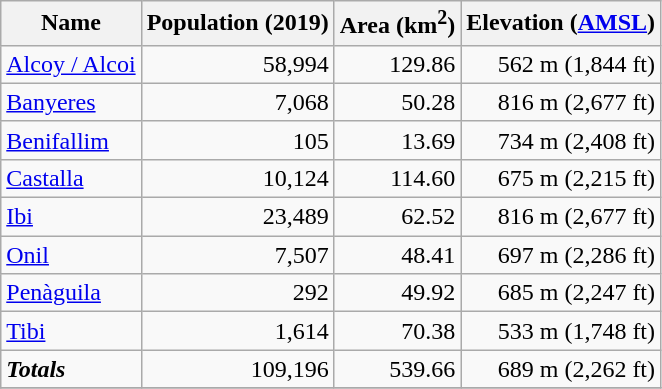<table class="wikitable sortable">
<tr>
<th>Name</th>
<th>Population (2019)</th>
<th>Area (km<sup>2</sup>)</th>
<th>Elevation (<a href='#'>AMSL</a>)</th>
</tr>
<tr>
<td><a href='#'>Alcoy / Alcoi</a></td>
<td align=right>58,994</td>
<td align=right>129.86</td>
<td align=right>562 m (1,844 ft)</td>
</tr>
<tr>
<td><a href='#'>Banyeres</a></td>
<td align=right>7,068</td>
<td align=right>50.28</td>
<td align=right>816 m (2,677 ft)</td>
</tr>
<tr>
<td><a href='#'>Benifallim</a></td>
<td align=right>105</td>
<td align=right>13.69</td>
<td align=right>734 m (2,408 ft)</td>
</tr>
<tr>
<td><a href='#'>Castalla</a></td>
<td align=right>10,124</td>
<td align=right>114.60</td>
<td align=right>675 m (2,215 ft)</td>
</tr>
<tr>
<td><a href='#'>Ibi</a></td>
<td align=right>23,489</td>
<td align=right>62.52</td>
<td align=right>816 m (2,677 ft)</td>
</tr>
<tr>
<td><a href='#'>Onil</a></td>
<td align=right>7,507</td>
<td align=right>48.41</td>
<td align=right>697 m (2,286 ft)</td>
</tr>
<tr>
<td><a href='#'>Penàguila</a></td>
<td align=right>292</td>
<td align=right>49.92</td>
<td align=right>685 m (2,247 ft)</td>
</tr>
<tr>
<td><a href='#'>Tibi</a></td>
<td align=right>1,614</td>
<td align=right>70.38</td>
<td align=right>533 m (1,748 ft)</td>
</tr>
<tr>
<td><strong><em>Totals</em></strong></td>
<td align=right>109,196</td>
<td align=right>539.66</td>
<td align=right>689 m (2,262 ft)</td>
</tr>
<tr>
</tr>
</table>
